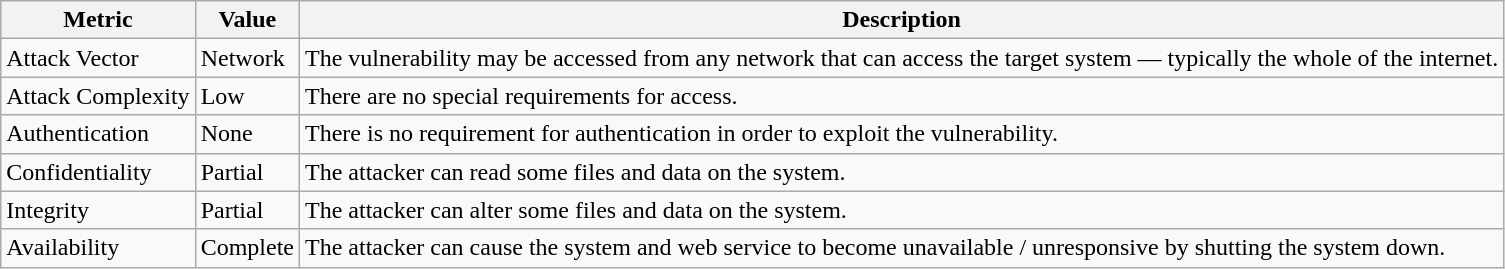<table class="wikitable">
<tr>
<th>Metric</th>
<th>Value</th>
<th>Description</th>
</tr>
<tr>
<td>Attack Vector</td>
<td>Network</td>
<td>The vulnerability may be accessed from any network that can access the target system — typically the whole of the internet.</td>
</tr>
<tr>
<td>Attack Complexity</td>
<td>Low</td>
<td>There are no special requirements for access.</td>
</tr>
<tr>
<td>Authentication</td>
<td>None</td>
<td>There is no requirement for authentication in order to exploit the vulnerability.</td>
</tr>
<tr>
<td>Confidentiality</td>
<td>Partial</td>
<td>The attacker can read some files and data on the system.</td>
</tr>
<tr>
<td>Integrity</td>
<td>Partial</td>
<td>The attacker can alter some files and data on the system.</td>
</tr>
<tr>
<td>Availability</td>
<td>Complete</td>
<td>The attacker can cause the system and web service to become unavailable / unresponsive by shutting the system down.</td>
</tr>
</table>
